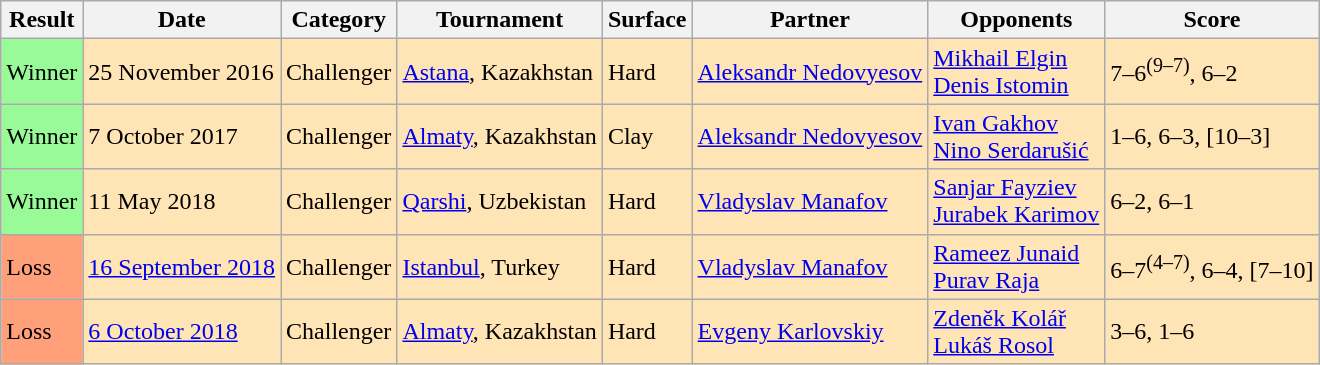<table class=wikitable>
<tr>
<th>Result</th>
<th>Date</th>
<th>Category</th>
<th>Tournament</th>
<th>Surface</th>
<th>Partner</th>
<th>Opponents</th>
<th>Score</th>
</tr>
<tr bgcolor=moccasin>
<td style="background:#98FB98">Winner</td>
<td>25 November 2016</td>
<td>Challenger</td>
<td><a href='#'>Astana</a>, Kazakhstan</td>
<td>Hard</td>
<td> <a href='#'>Aleksandr Nedovyesov</a></td>
<td> <a href='#'>Mikhail Elgin</a><br> <a href='#'>Denis Istomin</a></td>
<td>7–6<sup>(9–7)</sup>, 6–2</td>
</tr>
<tr bgcolor=moccasin>
<td style="background:#98FB98">Winner</td>
<td>7 October 2017</td>
<td>Challenger</td>
<td><a href='#'>Almaty</a>, Kazakhstan</td>
<td>Clay</td>
<td> <a href='#'>Aleksandr Nedovyesov</a></td>
<td> <a href='#'>Ivan Gakhov</a><br> <a href='#'>Nino Serdarušić</a></td>
<td>1–6, 6–3, [10–3]</td>
</tr>
<tr bgcolor=moccasin>
<td style="background:#98FB98">Winner</td>
<td>11 May 2018</td>
<td>Challenger</td>
<td><a href='#'>Qarshi</a>, Uzbekistan</td>
<td>Hard</td>
<td> <a href='#'>Vladyslav Manafov</a></td>
<td> <a href='#'>Sanjar Fayziev</a><br> <a href='#'>Jurabek Karimov</a></td>
<td>6–2, 6–1</td>
</tr>
<tr bgcolor=moccasin>
<td bgcolor=FFA07A>Loss</td>
<td><a href='#'>16 September 2018</a></td>
<td>Challenger</td>
<td style="background:moccasin;"><a href='#'>Istanbul</a>, Turkey</td>
<td>Hard</td>
<td> <a href='#'>Vladyslav Manafov</a></td>
<td> <a href='#'>Rameez Junaid</a><br> <a href='#'>Purav Raja</a></td>
<td>6–7<sup>(4–7)</sup>, 6–4, [7–10]</td>
</tr>
<tr bgcolor=moccasin>
<td bgcolor=FFA07A>Loss</td>
<td><a href='#'>6 October 2018</a></td>
<td>Challenger</td>
<td style="background:moccasin;"><a href='#'>Almaty</a>, Kazakhstan</td>
<td>Hard</td>
<td> <a href='#'>Evgeny Karlovskiy</a></td>
<td> <a href='#'>Zdeněk Kolář</a><br> <a href='#'>Lukáš Rosol</a></td>
<td>3–6, 1–6</td>
</tr>
</table>
